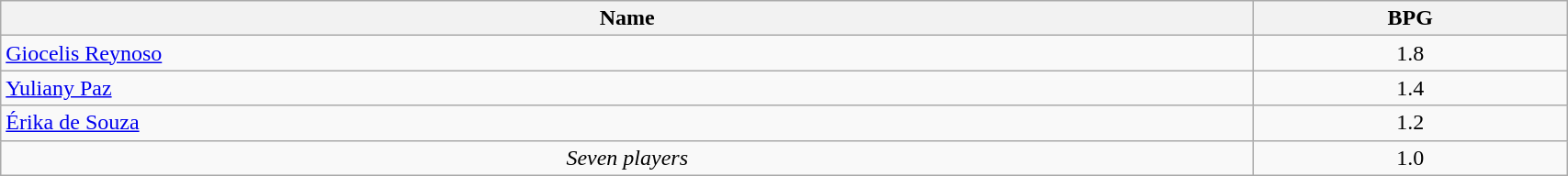<table class=wikitable width="90%">
<tr>
<th width="80%">Name</th>
<th width="20%">BPG</th>
</tr>
<tr>
<td> <a href='#'>Giocelis Reynoso</a></td>
<td align=center>1.8</td>
</tr>
<tr>
<td> <a href='#'>Yuliany Paz</a></td>
<td align=center>1.4</td>
</tr>
<tr>
<td> <a href='#'>Érika de Souza</a></td>
<td align=center>1.2</td>
</tr>
<tr>
<td align=center><em>Seven players</em></td>
<td align=center>1.0</td>
</tr>
</table>
